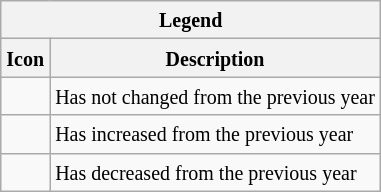<table class="wikitable">
<tr>
<th colspan="2"><small>Legend</small></th>
</tr>
<tr>
<th><small> Icon</small></th>
<th><small> Description</small></th>
</tr>
<tr>
<td></td>
<td><small>Has not changed from the previous year</small></td>
</tr>
<tr>
<td></td>
<td><small>Has increased from the previous year</small></td>
</tr>
<tr>
<td></td>
<td><small>Has decreased from the previous year</small></td>
</tr>
</table>
